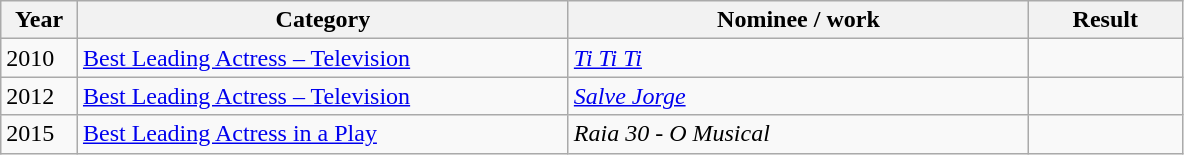<table class=wikitable>
<tr>
<th Width=5%>Year</th>
<th Width=32%>Category</th>
<th Width=30%>Nominee / work</th>
<th Width=10%>Result</th>
</tr>
<tr>
<td>2010</td>
<td><a href='#'>Best Leading Actress – Television</a></td>
<td><em><a href='#'>Ti Ti Ti</a></em></td>
<td></td>
</tr>
<tr>
<td>2012</td>
<td><a href='#'>Best Leading Actress – Television</a></td>
<td><em><a href='#'>Salve Jorge</a></em></td>
<td></td>
</tr>
<tr>
<td>2015</td>
<td><a href='#'>Best Leading Actress in a Play</a></td>
<td><em>Raia 30 - O Musical</em></td>
<td></td>
</tr>
</table>
